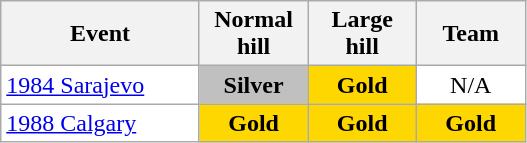<table class="wikitable plainrowheaders" style="background:#fff; border-collapse:collapse ;">
<tr ">
<th style="width:125px;">Event</th>
<th style="width:65px;">Normal hill</th>
<th style="width:65px;">Large hill</th>
<th style="width:65px;">Team</th>
</tr>
<tr>
<td align=left> <a href='#'>1984 Sarajevo</a></td>
<td align=center bgcolor=silver><strong>Silver</strong></td>
<td align=center bgcolor=gold><strong>Gold</strong></td>
<td align=center>N/A</td>
</tr>
<tr>
<td align=left> <a href='#'>1988 Calgary</a></td>
<td align=center bgcolor=gold><strong>Gold</strong></td>
<td align=center bgcolor=gold><strong>Gold</strong></td>
<td align=center bgcolor=gold><strong>Gold</strong></td>
</tr>
</table>
